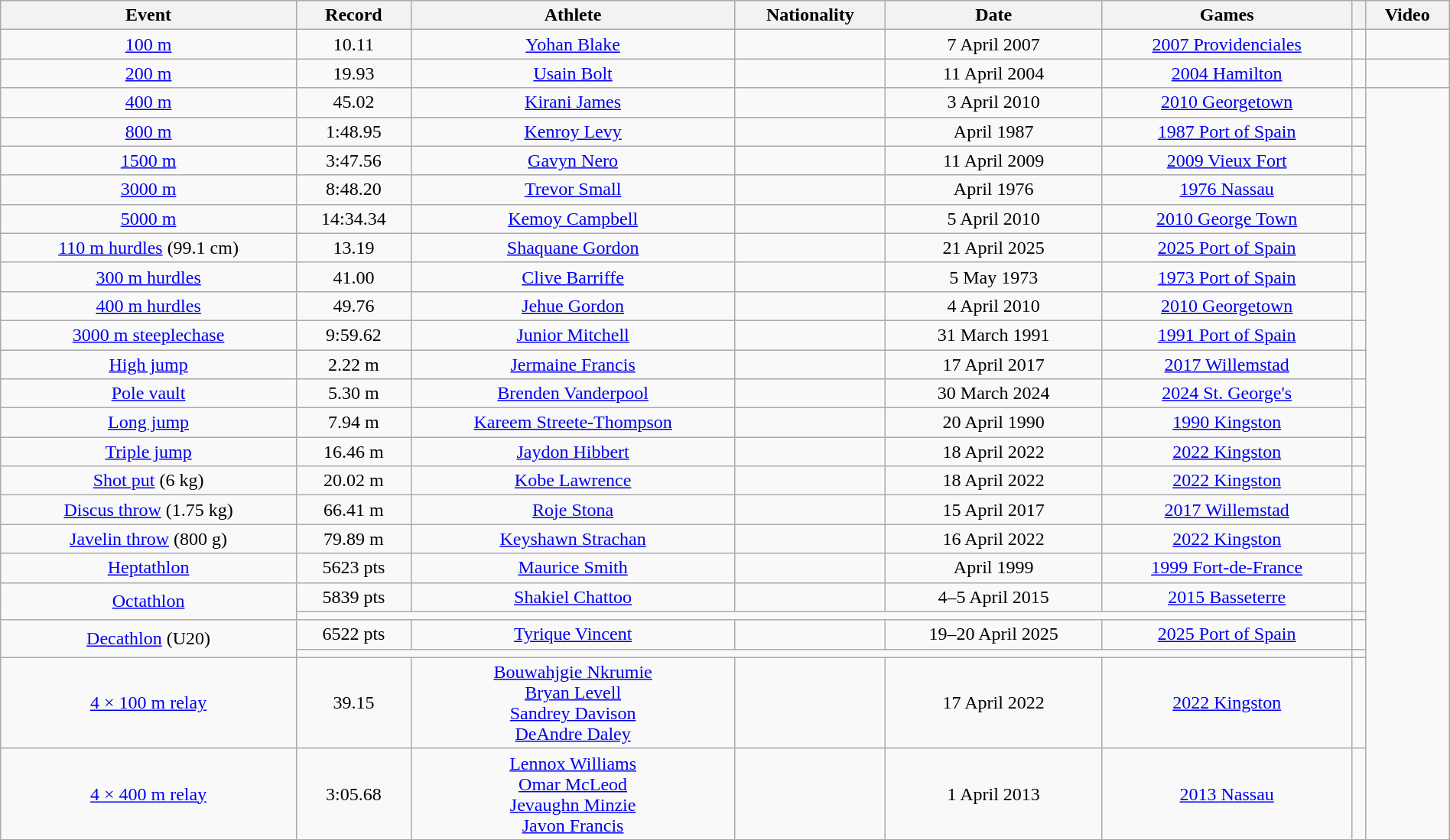<table class="wikitable" style="text-align:center;" width=100%>
<tr>
<th>Event</th>
<th>Record</th>
<th>Athlete</th>
<th>Nationality</th>
<th>Date</th>
<th>Games</th>
<th></th>
<th>Video</th>
</tr>
<tr>
<td><a href='#'>100 m</a></td>
<td>10.11 </td>
<td><a href='#'>Yohan Blake</a></td>
<td></td>
<td>7 April 2007</td>
<td><a href='#'>2007 Providenciales</a></td>
<td></td>
</tr>
<tr>
<td><a href='#'>200 m</a></td>
<td>19.93 </td>
<td><a href='#'>Usain Bolt</a></td>
<td></td>
<td>11 April 2004</td>
<td><a href='#'>2004 Hamilton</a></td>
<td></td>
<td></td>
</tr>
<tr>
<td><a href='#'>400 m</a></td>
<td>45.02</td>
<td><a href='#'>Kirani James</a></td>
<td></td>
<td>3 April 2010</td>
<td><a href='#'>2010 Georgetown</a></td>
<td></td>
</tr>
<tr>
<td><a href='#'>800 m</a></td>
<td>1:48.95</td>
<td><a href='#'>Kenroy Levy</a></td>
<td></td>
<td>April 1987</td>
<td><a href='#'>1987 Port of Spain</a></td>
<td></td>
</tr>
<tr>
<td><a href='#'>1500 m</a></td>
<td>3:47.56</td>
<td><a href='#'>Gavyn Nero</a></td>
<td></td>
<td>11 April 2009</td>
<td><a href='#'>2009 Vieux Fort</a></td>
<td></td>
</tr>
<tr>
<td><a href='#'>3000 m</a></td>
<td>8:48.20</td>
<td><a href='#'>Trevor Small</a></td>
<td></td>
<td>April 1976</td>
<td><a href='#'>1976 Nassau</a></td>
<td></td>
</tr>
<tr>
<td><a href='#'>5000 m</a></td>
<td>14:34.34</td>
<td><a href='#'>Kemoy Campbell</a></td>
<td></td>
<td>5 April 2010</td>
<td><a href='#'>2010 George Town</a></td>
<td></td>
</tr>
<tr>
<td><a href='#'>110 m hurdles</a> (99.1 cm)</td>
<td>13.19 </td>
<td><a href='#'>Shaquane Gordon</a></td>
<td></td>
<td>21 April 2025</td>
<td><a href='#'>2025 Port of Spain</a></td>
<td></td>
</tr>
<tr>
<td><a href='#'>300 m hurdles</a></td>
<td>41.00</td>
<td><a href='#'>Clive Barriffe</a></td>
<td></td>
<td>5 May 1973</td>
<td><a href='#'>1973 Port of Spain</a></td>
<td></td>
</tr>
<tr>
<td><a href='#'>400 m hurdles</a></td>
<td>49.76</td>
<td><a href='#'>Jehue Gordon</a></td>
<td></td>
<td>4 April 2010</td>
<td><a href='#'>2010 Georgetown</a></td>
<td></td>
</tr>
<tr>
<td><a href='#'>3000 m steeplechase</a></td>
<td>9:59.62</td>
<td><a href='#'>Junior Mitchell</a></td>
<td></td>
<td>31 March 1991</td>
<td><a href='#'>1991 Port of Spain</a></td>
<td></td>
</tr>
<tr>
<td><a href='#'>High jump</a></td>
<td>2.22 m</td>
<td><a href='#'>Jermaine Francis</a></td>
<td></td>
<td>17 April 2017</td>
<td><a href='#'>2017 Willemstad</a></td>
<td></td>
</tr>
<tr>
<td><a href='#'>Pole vault</a></td>
<td>5.30 m</td>
<td><a href='#'>Brenden Vanderpool</a></td>
<td></td>
<td>30 March 2024</td>
<td><a href='#'>2024 St. George's</a></td>
<td></td>
</tr>
<tr>
<td><a href='#'>Long jump</a></td>
<td>7.94 m</td>
<td><a href='#'>Kareem Streete-Thompson</a></td>
<td></td>
<td>20 April 1990</td>
<td><a href='#'>1990 Kingston</a></td>
<td></td>
</tr>
<tr>
<td><a href='#'>Triple jump</a></td>
<td>16.46 m </td>
<td><a href='#'>Jaydon Hibbert</a></td>
<td></td>
<td>18 April 2022</td>
<td><a href='#'>2022 Kingston</a></td>
<td></td>
</tr>
<tr>
<td><a href='#'>Shot put</a> (6 kg)</td>
<td>20.02 m</td>
<td><a href='#'>Kobe Lawrence</a></td>
<td></td>
<td>18 April 2022</td>
<td><a href='#'>2022 Kingston</a></td>
<td></td>
</tr>
<tr>
<td><a href='#'>Discus throw</a> (1.75 kg)</td>
<td>66.41 m</td>
<td><a href='#'>Roje Stona</a></td>
<td></td>
<td>15 April 2017</td>
<td><a href='#'>2017 Willemstad</a></td>
<td></td>
</tr>
<tr>
<td><a href='#'>Javelin throw</a> (800 g)</td>
<td>79.89 m</td>
<td><a href='#'>Keyshawn Strachan</a></td>
<td></td>
<td>16 April 2022</td>
<td><a href='#'>2022 Kingston</a></td>
<td></td>
</tr>
<tr>
<td><a href='#'>Heptathlon</a></td>
<td>5623 pts</td>
<td><a href='#'>Maurice Smith</a></td>
<td></td>
<td>April 1999</td>
<td><a href='#'>1999 Fort-de-France</a></td>
<td></td>
</tr>
<tr>
<td rowspan=2><a href='#'>Octathlon</a></td>
<td>5839 pts</td>
<td><a href='#'>Shakiel Chattoo</a></td>
<td></td>
<td>4–5 April 2015</td>
<td><a href='#'>2015 Basseterre</a></td>
<td></td>
</tr>
<tr>
<td colspan=5></td>
<td></td>
</tr>
<tr>
<td rowspan=2><a href='#'>Decathlon</a> (U20)</td>
<td>6522 pts</td>
<td><a href='#'>Tyrique Vincent</a></td>
<td></td>
<td>19–20 April 2025</td>
<td><a href='#'>2025 Port of Spain</a></td>
<td></td>
</tr>
<tr>
<td colspan=5></td>
<td></td>
</tr>
<tr>
<td><a href='#'>4 × 100 m relay</a></td>
<td>39.15</td>
<td><a href='#'>Bouwahjgie Nkrumie</a><br><a href='#'>Bryan Levell</a><br><a href='#'>Sandrey Davison</a><br><a href='#'>DeAndre Daley</a></td>
<td></td>
<td>17 April 2022</td>
<td><a href='#'>2022 Kingston</a></td>
<td></td>
</tr>
<tr>
<td><a href='#'>4 × 400 m relay</a></td>
<td>3:05.68</td>
<td><a href='#'>Lennox Williams</a><br><a href='#'>Omar McLeod</a><br><a href='#'>Jevaughn Minzie</a><br><a href='#'>Javon Francis</a></td>
<td></td>
<td>1 April 2013</td>
<td><a href='#'>2013 Nassau</a></td>
<td></td>
</tr>
</table>
